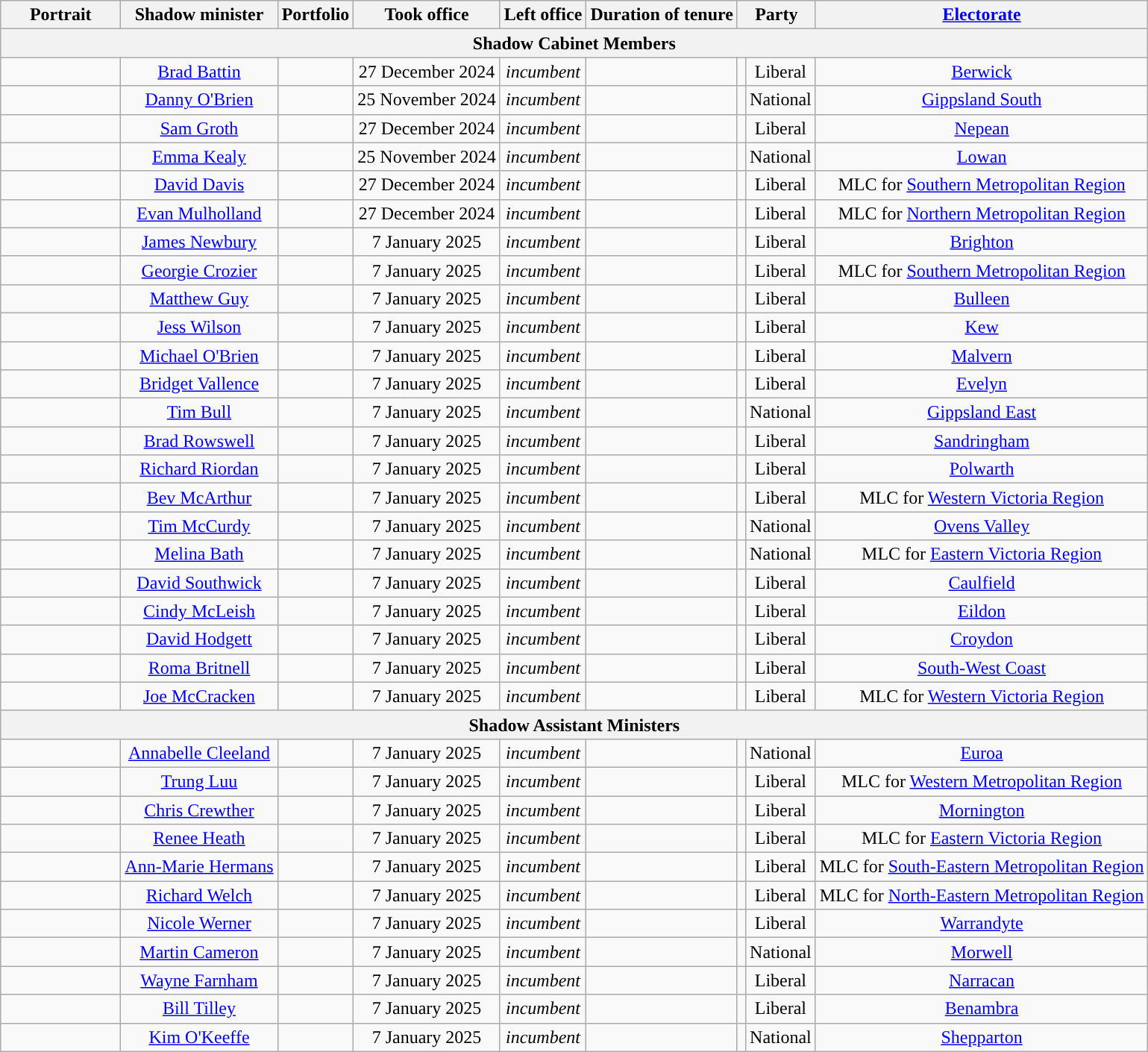<table class="wikitable sortable" style="border:#555; text-align:center; ">
<tr>
<th class="unsortable" style="width:100px;">Portrait</th>
<th>Shadow minister</th>
<th>Portfolio</th>
<th>Took office</th>
<th>Left office</th>
<th>Duration of tenure</th>
<th colspan="2" class="unsortable" style="width:5px;">Party</th>
<th><a href='#'>Electorate</a></th>
</tr>
<tr>
<th colspan="9">Shadow Cabinet Members</th>
</tr>
<tr>
<td></td>
<td><a href='#'>Brad Battin</a></td>
<td></td>
<td>27 December 2024</td>
<td><em>incumbent</em></td>
<td></td>
<td style="background-color: "></td>
<td>Liberal</td>
<td><a href='#'>Berwick</a></td>
</tr>
<tr>
<td></td>
<td><a href='#'>Danny O'Brien</a></td>
<td></td>
<td>25 November 2024</td>
<td><em>incumbent</em></td>
<td></td>
<td style="background-color: "></td>
<td>National</td>
<td><a href='#'>Gippsland South</a></td>
</tr>
<tr>
<td></td>
<td><a href='#'>Sam Groth</a></td>
<td></td>
<td>27 December 2024</td>
<td><em>incumbent</em></td>
<td></td>
<td style="background-color: "></td>
<td>Liberal</td>
<td><a href='#'>Nepean</a></td>
</tr>
<tr>
<td></td>
<td><a href='#'>Emma Kealy</a></td>
<td></td>
<td>25 November 2024</td>
<td><em>incumbent</em></td>
<td></td>
<td style="background-color: "></td>
<td>National</td>
<td><a href='#'>Lowan</a></td>
</tr>
<tr>
<td></td>
<td><a href='#'>David Davis</a></td>
<td></td>
<td>27 December 2024</td>
<td><em>incumbent</em></td>
<td></td>
<td style="background-color: "></td>
<td>Liberal</td>
<td>MLC for <a href='#'>Southern Metropolitan Region</a></td>
</tr>
<tr>
<td></td>
<td><a href='#'>Evan Mulholland</a></td>
<td></td>
<td>27 December 2024</td>
<td><em>incumbent</em></td>
<td></td>
<td style="background-color: "></td>
<td>Liberal</td>
<td>MLC for <a href='#'>Northern Metropolitan Region</a></td>
</tr>
<tr>
<td></td>
<td><a href='#'>James Newbury</a></td>
<td></td>
<td>7 January 2025</td>
<td><em>incumbent</em></td>
<td></td>
<td style="background-color: "></td>
<td>Liberal</td>
<td><a href='#'>Brighton</a></td>
</tr>
<tr>
<td></td>
<td><a href='#'>Georgie Crozier</a></td>
<td></td>
<td>7 January 2025</td>
<td><em>incumbent</em></td>
<td></td>
<td style="background-color: "></td>
<td>Liberal</td>
<td>MLC for <a href='#'>Southern Metropolitan Region</a></td>
</tr>
<tr>
<td></td>
<td><a href='#'>Matthew Guy</a></td>
<td></td>
<td>7 January 2025</td>
<td><em>incumbent</em></td>
<td></td>
<td style="background-color: "></td>
<td>Liberal</td>
<td><a href='#'>Bulleen</a></td>
</tr>
<tr>
<td></td>
<td><a href='#'>Jess Wilson</a></td>
<td></td>
<td>7 January 2025</td>
<td><em>incumbent</em></td>
<td></td>
<td style="background-color: "></td>
<td>Liberal</td>
<td><a href='#'>Kew</a></td>
</tr>
<tr>
<td></td>
<td><a href='#'>Michael O'Brien</a></td>
<td></td>
<td>7 January 2025</td>
<td><em>incumbent</em></td>
<td></td>
<td style="background-color: "></td>
<td>Liberal</td>
<td><a href='#'>Malvern</a></td>
</tr>
<tr>
<td></td>
<td><a href='#'>Bridget Vallence</a></td>
<td></td>
<td>7 January 2025</td>
<td><em>incumbent</em></td>
<td></td>
<td style="background-color: "></td>
<td>Liberal</td>
<td><a href='#'>Evelyn</a></td>
</tr>
<tr>
<td></td>
<td><a href='#'>Tim Bull</a></td>
<td></td>
<td>7 January 2025</td>
<td><em>incumbent</em></td>
<td></td>
<td style="background-color: "></td>
<td>National</td>
<td><a href='#'>Gippsland East</a></td>
</tr>
<tr>
<td></td>
<td><a href='#'>Brad Rowswell</a></td>
<td></td>
<td>7 January 2025</td>
<td><em>incumbent</em></td>
<td></td>
<td style="background-color: "></td>
<td>Liberal</td>
<td><a href='#'>Sandringham</a></td>
</tr>
<tr>
<td></td>
<td><a href='#'>Richard Riordan</a></td>
<td></td>
<td>7 January 2025</td>
<td><em>incumbent</em></td>
<td></td>
<td style="background-color: "></td>
<td>Liberal</td>
<td><a href='#'>Polwarth</a></td>
</tr>
<tr>
<td></td>
<td><a href='#'>Bev McArthur</a></td>
<td></td>
<td>7 January 2025</td>
<td><em>incumbent</em></td>
<td></td>
<td style="background-color: "></td>
<td>Liberal</td>
<td>MLC for <a href='#'>Western Victoria Region</a></td>
</tr>
<tr>
<td></td>
<td><a href='#'>Tim McCurdy</a></td>
<td></td>
<td>7 January 2025</td>
<td><em>incumbent</em></td>
<td></td>
<td style="background-color: "></td>
<td>National</td>
<td><a href='#'>Ovens Valley</a></td>
</tr>
<tr>
<td></td>
<td><a href='#'>Melina Bath</a></td>
<td></td>
<td>7 January 2025</td>
<td><em>incumbent</em></td>
<td></td>
<td style="background-color: "></td>
<td>National</td>
<td>MLC for <a href='#'>Eastern Victoria Region</a></td>
</tr>
<tr>
<td></td>
<td><a href='#'>David Southwick</a></td>
<td></td>
<td>7 January 2025</td>
<td><em>incumbent</em></td>
<td></td>
<td style="background-color: "></td>
<td>Liberal</td>
<td><a href='#'>Caulfield</a></td>
</tr>
<tr>
<td></td>
<td><a href='#'>Cindy McLeish</a></td>
<td></td>
<td>7 January 2025</td>
<td><em>incumbent</em></td>
<td></td>
<td style="background-color: "></td>
<td>Liberal</td>
<td><a href='#'>Eildon</a></td>
</tr>
<tr>
<td></td>
<td><a href='#'>David Hodgett</a></td>
<td></td>
<td>7 January 2025</td>
<td><em>incumbent</em></td>
<td></td>
<td style="background-color: "></td>
<td>Liberal</td>
<td><a href='#'>Croydon</a></td>
</tr>
<tr>
<td></td>
<td><a href='#'>Roma Britnell</a></td>
<td></td>
<td>7 January 2025</td>
<td><em>incumbent</em></td>
<td></td>
<td style="background-color: "></td>
<td>Liberal</td>
<td><a href='#'>South-West Coast</a></td>
</tr>
<tr>
<td></td>
<td><a href='#'>Joe McCracken</a></td>
<td></td>
<td>7 January 2025</td>
<td><em>incumbent</em></td>
<td></td>
<td style="background-color: "></td>
<td>Liberal</td>
<td>MLC for <a href='#'>Western Victoria Region</a></td>
</tr>
<tr>
<th colspan="9">Shadow Assistant Ministers</th>
</tr>
<tr>
<td></td>
<td><a href='#'>Annabelle Cleeland</a></td>
<td></td>
<td>7 January 2025</td>
<td><em>incumbent</em></td>
<td></td>
<td style="background-color: "></td>
<td>National</td>
<td><a href='#'>Euroa</a></td>
</tr>
<tr>
<td></td>
<td><a href='#'>Trung Luu</a></td>
<td></td>
<td>7 January 2025</td>
<td><em>incumbent</em></td>
<td></td>
<td style="background-color: "></td>
<td>Liberal</td>
<td>MLC for <a href='#'>Western Metropolitan Region</a></td>
</tr>
<tr>
<td></td>
<td><a href='#'>Chris Crewther</a></td>
<td></td>
<td>7 January 2025</td>
<td><em>incumbent</em></td>
<td></td>
<td style="background-color: "></td>
<td>Liberal</td>
<td><a href='#'>Mornington</a></td>
</tr>
<tr>
<td></td>
<td><a href='#'>Renee Heath</a></td>
<td></td>
<td>7 January 2025</td>
<td><em>incumbent</em></td>
<td></td>
<td style="background-color: "></td>
<td>Liberal</td>
<td>MLC for <a href='#'>Eastern Victoria Region</a></td>
</tr>
<tr>
<td></td>
<td><a href='#'>Ann-Marie Hermans</a></td>
<td></td>
<td>7 January 2025</td>
<td><em>incumbent</em></td>
<td></td>
<td style="background-color: "></td>
<td>Liberal</td>
<td>MLC for <a href='#'>South-Eastern Metropolitan Region</a></td>
</tr>
<tr>
<td></td>
<td><a href='#'>Richard Welch</a></td>
<td></td>
<td>7 January 2025</td>
<td><em>incumbent</em></td>
<td></td>
<td style="background-color: "></td>
<td>Liberal</td>
<td>MLC for <a href='#'>North-Eastern Metropolitan Region</a></td>
</tr>
<tr>
<td></td>
<td><a href='#'>Nicole Werner</a></td>
<td></td>
<td>7 January 2025</td>
<td><em>incumbent</em></td>
<td></td>
<td style="background-color: "></td>
<td>Liberal</td>
<td><a href='#'>Warrandyte</a></td>
</tr>
<tr>
<td></td>
<td><a href='#'>Martin Cameron</a></td>
<td></td>
<td>7 January 2025</td>
<td><em>incumbent</em></td>
<td></td>
<td style="background-color: "></td>
<td>National</td>
<td><a href='#'>Morwell</a></td>
</tr>
<tr>
<td></td>
<td><a href='#'>Wayne Farnham</a></td>
<td></td>
<td>7 January 2025</td>
<td><em>incumbent</em></td>
<td></td>
<td style="background-color: "></td>
<td>Liberal</td>
<td><a href='#'>Narracan</a></td>
</tr>
<tr>
<td></td>
<td><a href='#'>Bill Tilley</a></td>
<td></td>
<td>7 January 2025</td>
<td><em>incumbent</em></td>
<td></td>
<td style="background-color: "></td>
<td>Liberal</td>
<td><a href='#'>Benambra</a></td>
</tr>
<tr>
<td></td>
<td><a href='#'>Kim O'Keeffe</a></td>
<td></td>
<td>7 January 2025</td>
<td><em>incumbent</em></td>
<td></td>
<td style="background-color: "></td>
<td>National</td>
<td><a href='#'>Shepparton</a></td>
</tr>
</table>
